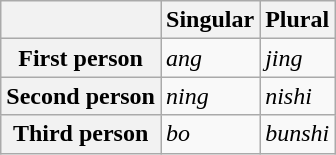<table class="wikitable">
<tr>
<th> </th>
<th>Singular</th>
<th>Plural</th>
</tr>
<tr>
<th>First person</th>
<td><em>ang</em></td>
<td><em>jing</em></td>
</tr>
<tr>
<th>Second person</th>
<td><em>ning</em></td>
<td><em>nishi</em></td>
</tr>
<tr>
<th>Third person</th>
<td><em>bo</em></td>
<td><em>bunshi</em></td>
</tr>
</table>
